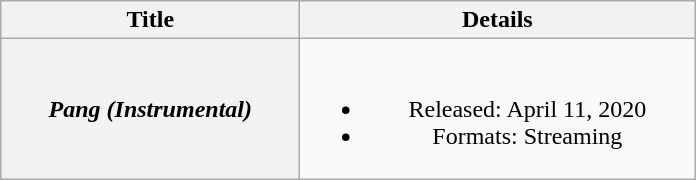<table class="wikitable plainrowheaders" style="text-align:center">
<tr>
<th scope="col" style="width:12em;">Title</th>
<th scope="col" style="width:16em;">Details</th>
</tr>
<tr>
<th scope="row"><em>Pang (Instrumental)</em></th>
<td><br><ul><li>Released: April 11, 2020</li><li>Formats: Streaming</li></ul></td>
</tr>
</table>
